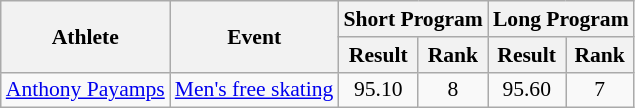<table class="wikitable" border="1" style="font-size:90%">
<tr>
<th rowspan=2>Athlete</th>
<th rowspan=2>Event</th>
<th colspan=2>Short Program</th>
<th colspan=2>Long Program</th>
</tr>
<tr>
<th>Result</th>
<th>Rank</th>
<th>Result</th>
<th>Rank</th>
</tr>
<tr>
<td><a href='#'>Anthony Payamps</a></td>
<td><a href='#'>Men's free skating</a></td>
<td align=center>95.10</td>
<td align=center>8</td>
<td align=center>95.60</td>
<td align=center>7</td>
</tr>
</table>
